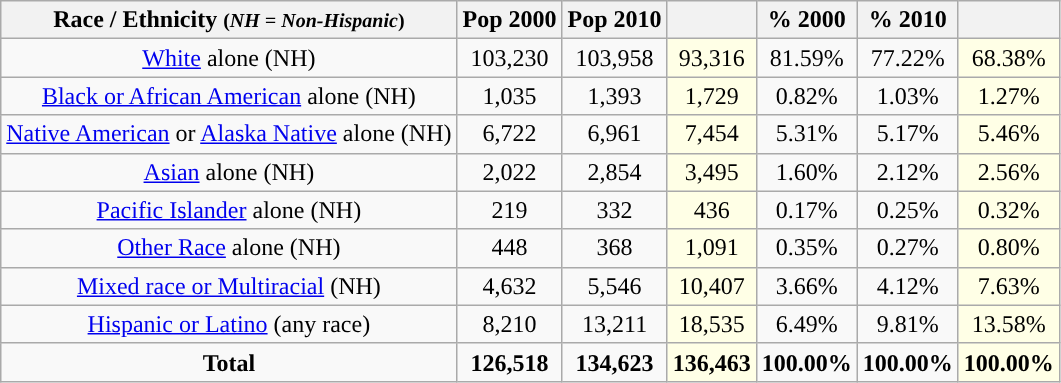<table class="wikitable" style="text-align:center;">
<tr>
<th>Race / Ethnicity <small>(<em>NH = Non-Hispanic</em>)</small></th>
<th>Pop 2000</th>
<th>Pop 2010</th>
<th></th>
<th>% 2000</th>
<th>% 2010</th>
<th></th>
</tr>
<tr>
<td><a href='#'>White</a> alone (NH)</td>
<td>103,230</td>
<td>103,958</td>
<td style='background: #ffffe6;'>93,316</td>
<td>81.59%</td>
<td>77.22%</td>
<td style='background: #ffffe6;'>68.38%</td>
</tr>
<tr>
<td><a href='#'>Black or African American</a> alone (NH)</td>
<td>1,035</td>
<td>1,393</td>
<td style='background: #ffffe6;'>1,729</td>
<td>0.82%</td>
<td>1.03%</td>
<td style='background: #ffffe6;'>1.27%</td>
</tr>
<tr>
<td><a href='#'>Native American</a> or <a href='#'>Alaska Native</a> alone (NH)</td>
<td>6,722</td>
<td>6,961</td>
<td style='background: #ffffe6;'>7,454</td>
<td>5.31%</td>
<td>5.17%</td>
<td style='background: #ffffe6;'>5.46%</td>
</tr>
<tr>
<td><a href='#'>Asian</a> alone (NH)</td>
<td>2,022</td>
<td>2,854</td>
<td style='background: #ffffe6;'>3,495</td>
<td>1.60%</td>
<td>2.12%</td>
<td style='background: #ffffe6;'>2.56%</td>
</tr>
<tr>
<td><a href='#'>Pacific Islander</a> alone (NH)</td>
<td>219</td>
<td>332</td>
<td style='background: #ffffe6;'>436</td>
<td>0.17%</td>
<td>0.25%</td>
<td style='background: #ffffe6;'>0.32%</td>
</tr>
<tr>
<td><a href='#'>Other Race</a> alone (NH)</td>
<td>448</td>
<td>368</td>
<td style='background: #ffffe6;'>1,091</td>
<td>0.35%</td>
<td>0.27%</td>
<td style='background: #ffffe6;'>0.80%</td>
</tr>
<tr>
<td><a href='#'>Mixed race or Multiracial</a> (NH)</td>
<td>4,632</td>
<td>5,546</td>
<td style='background: #ffffe6;'>10,407</td>
<td>3.66%</td>
<td>4.12%</td>
<td style='background: #ffffe6;'>7.63%</td>
</tr>
<tr>
<td><a href='#'>Hispanic or Latino</a> (any race)</td>
<td>8,210</td>
<td>13,211</td>
<td style='background: #ffffe6;'>18,535</td>
<td>6.49%</td>
<td>9.81%</td>
<td style='background: #ffffe6;'>13.58%</td>
</tr>
<tr>
<td><strong>Total</strong></td>
<td><strong>126,518</strong></td>
<td><strong>134,623</strong></td>
<td style='background: #ffffe6;'><strong>136,463</strong></td>
<td><strong>100.00%</strong></td>
<td><strong>100.00%</strong></td>
<td style='background: #ffffe6;'><strong>100.00%</strong></td>
</tr>
</table>
